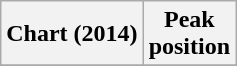<table class="wikitable plainrowheaders">
<tr>
<th scope="col">Chart (2014)</th>
<th scope="col">Peak<br>position</th>
</tr>
<tr>
</tr>
</table>
